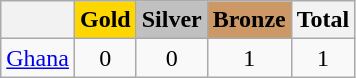<table class="wikitable">
<tr>
<th></th>
<th style="background-color:gold">Gold</th>
<th style="background-color:silver">Silver</th>
<th style="background-color:#CC9966">Bronze</th>
<th>Total</th>
</tr>
<tr align="center">
<td> <a href='#'>Ghana</a></td>
<td>0</td>
<td>0</td>
<td>1</td>
<td>1</td>
</tr>
</table>
